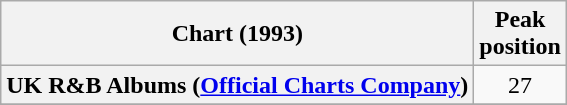<table class="wikitable sortable plainrowheaders" style="text-align:center">
<tr>
<th scope="col">Chart (1993)</th>
<th scope="col">Peak<br>position</th>
</tr>
<tr>
<th scope="row">UK R&B Albums (<a href='#'>Official Charts Company</a>)</th>
<td>27</td>
</tr>
<tr>
</tr>
</table>
